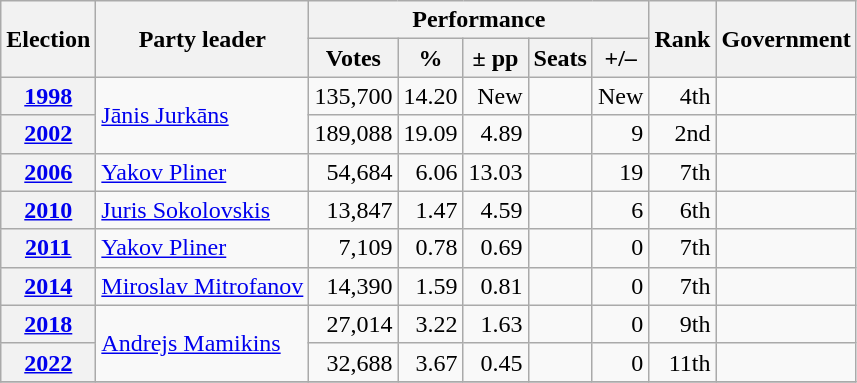<table class=wikitable style=text-align:right>
<tr>
<th rowspan=2>Election</th>
<th rowspan=2>Party leader</th>
<th colspan=5>Performance</th>
<th rowspan=2>Rank</th>
<th rowspan=2>Government</th>
</tr>
<tr>
<th>Votes</th>
<th>%</th>
<th>± pp</th>
<th>Seats</th>
<th>+/–</th>
</tr>
<tr>
<th><a href='#'>1998</a></th>
<td align=left rowspan=2><a href='#'>Jānis Jurkāns</a></td>
<td>135,700</td>
<td>14.20</td>
<td>New</td>
<td></td>
<td>New</td>
<td>4th</td>
<td></td>
</tr>
<tr>
<th><a href='#'>2002</a></th>
<td>189,088</td>
<td>19.09</td>
<td> 4.89</td>
<td></td>
<td> 9</td>
<td> 2nd</td>
<td></td>
</tr>
<tr>
<th><a href='#'>2006</a></th>
<td align=left><a href='#'>Yakov Pliner</a></td>
<td>54,684</td>
<td>6.06</td>
<td> 13.03</td>
<td></td>
<td> 19</td>
<td> 7th</td>
<td></td>
</tr>
<tr>
<th><a href='#'>2010</a></th>
<td align=left><a href='#'>Juris Sokolovskis</a></td>
<td>13,847</td>
<td>1.47</td>
<td> 4.59</td>
<td></td>
<td> 6</td>
<td> 6th</td>
<td></td>
</tr>
<tr>
<th><a href='#'>2011</a></th>
<td align=left><a href='#'>Yakov Pliner</a></td>
<td>7,109</td>
<td>0.78</td>
<td> 0.69</td>
<td></td>
<td> 0</td>
<td> 7th</td>
<td></td>
</tr>
<tr>
<th><a href='#'>2014</a></th>
<td align=left><a href='#'>Miroslav Mitrofanov</a></td>
<td>14,390</td>
<td>1.59</td>
<td> 0.81</td>
<td></td>
<td> 0</td>
<td> 7th</td>
<td></td>
</tr>
<tr>
<th><a href='#'>2018</a></th>
<td align=left rowspan=2><a href='#'>Andrejs Mamikins</a></td>
<td>27,014</td>
<td>3.22</td>
<td> 1.63</td>
<td></td>
<td> 0</td>
<td> 9th</td>
<td></td>
</tr>
<tr>
<th><a href='#'>2022</a></th>
<td>32,688</td>
<td>3.67</td>
<td> 0.45</td>
<td></td>
<td> 0</td>
<td> 11th</td>
<td></td>
</tr>
<tr>
</tr>
</table>
